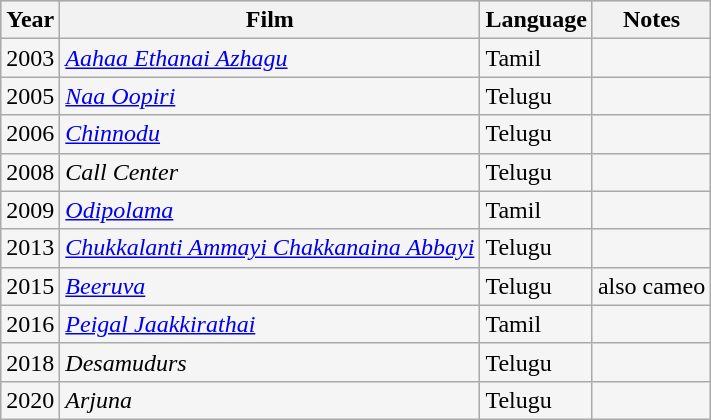<table class="wikitable sortable" style="background:#f5f5f5;">
<tr style="background:#B0C4DE;">
<th>Year</th>
<th>Film</th>
<th>Language</th>
<th class=unsortable>Notes</th>
</tr>
<tr>
<td>2003</td>
<td><em><a href='#'>Aahaa Ethanai Azhagu</a></em></td>
<td>Tamil</td>
<td></td>
</tr>
<tr>
<td>2005</td>
<td><em><a href='#'>Naa Oopiri</a></em></td>
<td>Telugu</td>
<td></td>
</tr>
<tr>
<td>2006</td>
<td><em><a href='#'>Chinnodu</a></em></td>
<td>Telugu</td>
<td></td>
</tr>
<tr>
<td>2008</td>
<td><em>Call Center</em></td>
<td>Telugu</td>
<td></td>
</tr>
<tr>
<td>2009</td>
<td><em><a href='#'>Odipolama</a></em></td>
<td>Tamil</td>
<td></td>
</tr>
<tr>
<td>2013</td>
<td><em><a href='#'>Chukkalanti Ammayi Chakkanaina Abbayi</a></em></td>
<td>Telugu</td>
<td></td>
</tr>
<tr>
<td>2015</td>
<td><em><a href='#'>Beeruva</a></em></td>
<td>Telugu</td>
<td>also cameo</td>
</tr>
<tr>
<td>2016</td>
<td><em><a href='#'>Peigal Jaakkirathai</a></em></td>
<td>Tamil</td>
<td></td>
</tr>
<tr>
<td>2018</td>
<td><em>Desamudurs</em></td>
<td>Telugu</td>
<td></td>
</tr>
<tr>
<td>2020</td>
<td><em>Arjuna</em></td>
<td>Telugu</td>
<td></td>
</tr>
</table>
